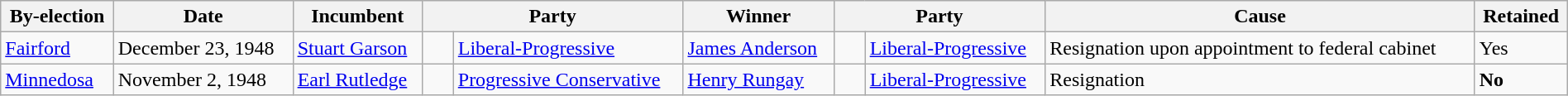<table class="wikitable" style="width:100%">
<tr>
<th>By-election</th>
<th>Date</th>
<th>Incumbent</th>
<th colspan="2">Party</th>
<th>Winner</th>
<th colspan="2">Party</th>
<th>Cause</th>
<th>Retained</th>
</tr>
<tr>
<td><a href='#'>Fairford</a></td>
<td>December 23, 1948</td>
<td><a href='#'>Stuart Garson</a></td>
<td>    </td>
<td><a href='#'>Liberal-Progressive</a></td>
<td><a href='#'>James Anderson</a></td>
<td>    </td>
<td><a href='#'>Liberal-Progressive</a></td>
<td>Resignation upon appointment to federal cabinet</td>
<td>Yes</td>
</tr>
<tr>
<td><a href='#'>Minnedosa</a></td>
<td>November 2, 1948</td>
<td><a href='#'>Earl Rutledge</a></td>
<td>    </td>
<td><a href='#'>Progressive Conservative</a></td>
<td><a href='#'>Henry Rungay</a></td>
<td>    </td>
<td><a href='#'>Liberal-Progressive</a></td>
<td>Resignation</td>
<td><strong>No</strong></td>
</tr>
</table>
